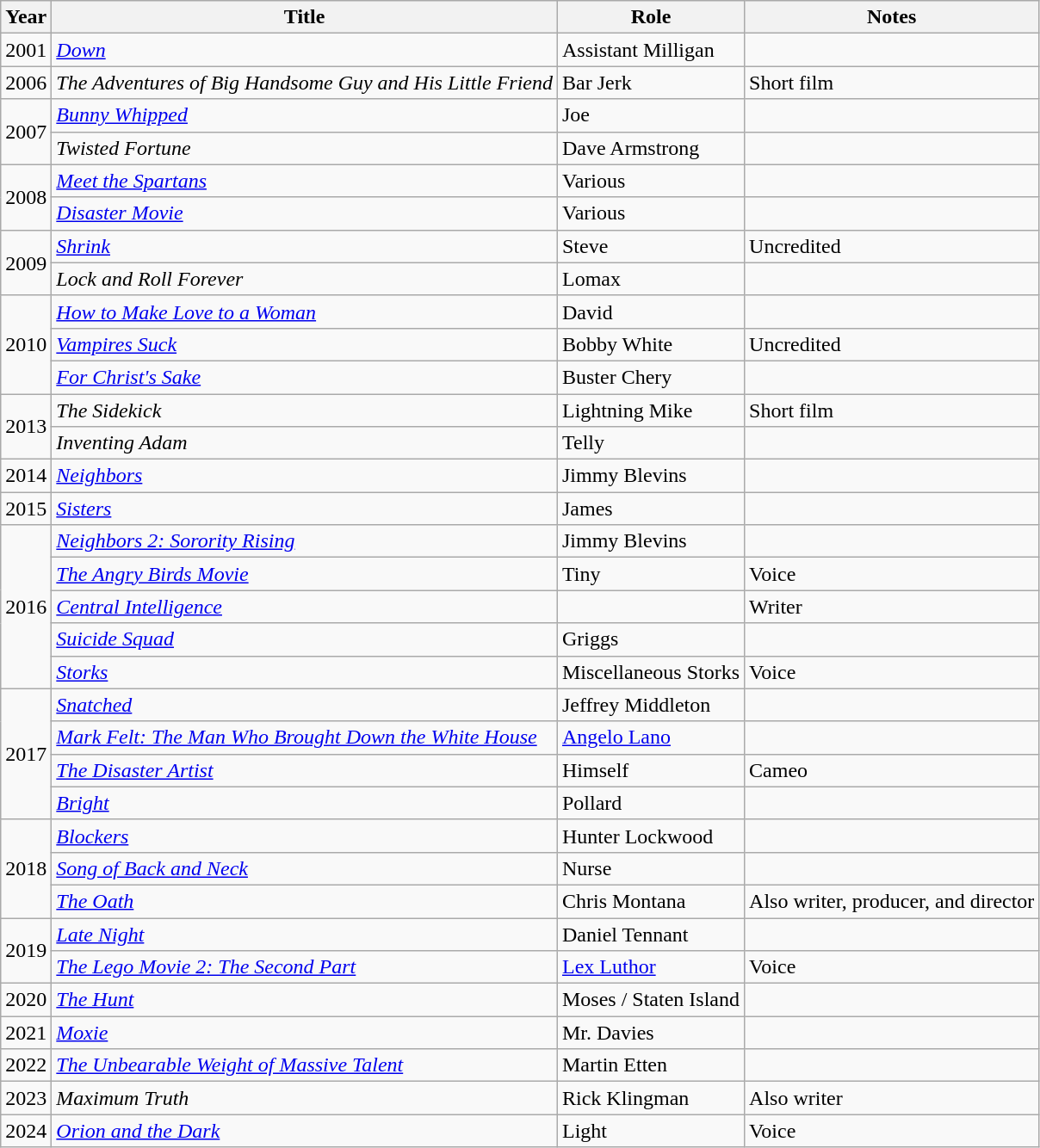<table class="wikitable sortable">
<tr>
<th>Year</th>
<th>Title</th>
<th>Role</th>
<th class="unsortable">Notes</th>
</tr>
<tr>
<td>2001</td>
<td><em><a href='#'>Down</a></em></td>
<td>Assistant Milligan</td>
<td></td>
</tr>
<tr>
<td>2006</td>
<td><em>The Adventures of Big Handsome Guy and His Little Friend</em></td>
<td>Bar Jerk</td>
<td>Short film</td>
</tr>
<tr>
<td rowspan="2">2007</td>
<td><em><a href='#'>Bunny Whipped</a></em></td>
<td>Joe</td>
<td></td>
</tr>
<tr>
<td><em>Twisted Fortune</em></td>
<td>Dave Armstrong</td>
<td></td>
</tr>
<tr>
<td rowspan="2">2008</td>
<td><em><a href='#'>Meet the Spartans</a></em></td>
<td>Various</td>
<td></td>
</tr>
<tr>
<td><em><a href='#'>Disaster Movie</a></em></td>
<td>Various</td>
<td></td>
</tr>
<tr>
<td rowspan="2">2009</td>
<td><em><a href='#'>Shrink</a></em></td>
<td>Steve</td>
<td>Uncredited</td>
</tr>
<tr>
<td><em>Lock and Roll Forever</em></td>
<td>Lomax</td>
<td></td>
</tr>
<tr>
<td rowspan="3">2010</td>
<td><em><a href='#'>How to Make Love to a Woman</a></em></td>
<td>David</td>
<td></td>
</tr>
<tr>
<td><em><a href='#'>Vampires Suck</a></em></td>
<td>Bobby White</td>
<td>Uncredited</td>
</tr>
<tr>
<td><em><a href='#'>For Christ's Sake</a></em></td>
<td>Buster Chery</td>
<td></td>
</tr>
<tr>
<td rowspan="2">2013</td>
<td><em>The Sidekick</em></td>
<td>Lightning Mike</td>
<td>Short film</td>
</tr>
<tr>
<td><em>Inventing Adam</em></td>
<td>Telly</td>
<td></td>
</tr>
<tr>
<td>2014</td>
<td><em><a href='#'>Neighbors</a></em></td>
<td>Jimmy Blevins</td>
<td></td>
</tr>
<tr>
<td>2015</td>
<td><em><a href='#'>Sisters</a></em></td>
<td>James</td>
<td></td>
</tr>
<tr>
<td rowspan="5">2016</td>
<td><em><a href='#'>Neighbors 2: Sorority Rising</a></em></td>
<td>Jimmy Blevins</td>
<td></td>
</tr>
<tr>
<td><em><a href='#'>The Angry Birds Movie</a></em></td>
<td>Tiny</td>
<td>Voice</td>
</tr>
<tr>
<td><em><a href='#'>Central Intelligence</a></em></td>
<td></td>
<td>Writer</td>
</tr>
<tr>
<td><em><a href='#'>Suicide Squad</a></em></td>
<td>Griggs</td>
<td></td>
</tr>
<tr>
<td><em><a href='#'>Storks</a></em></td>
<td>Miscellaneous Storks</td>
<td>Voice</td>
</tr>
<tr>
<td rowspan="4">2017</td>
<td><em><a href='#'>Snatched</a></em></td>
<td>Jeffrey Middleton</td>
<td></td>
</tr>
<tr>
<td><em><a href='#'>Mark Felt: The Man Who Brought Down the White House</a></em></td>
<td><a href='#'>Angelo Lano</a></td>
<td></td>
</tr>
<tr>
<td><em><a href='#'>The Disaster Artist</a></em></td>
<td>Himself</td>
<td>Cameo</td>
</tr>
<tr>
<td><em><a href='#'>Bright</a></em></td>
<td>Pollard</td>
<td></td>
</tr>
<tr>
<td rowspan="3">2018</td>
<td><em><a href='#'>Blockers</a></em></td>
<td>Hunter Lockwood</td>
<td></td>
</tr>
<tr>
<td><em><a href='#'>Song of Back and Neck</a></em></td>
<td>Nurse</td>
<td></td>
</tr>
<tr>
<td><em><a href='#'>The Oath</a></em></td>
<td>Chris Montana</td>
<td>Also writer, producer, and director</td>
</tr>
<tr>
<td rowspan="2">2019</td>
<td><em><a href='#'>Late Night</a></em></td>
<td>Daniel Tennant</td>
<td></td>
</tr>
<tr>
<td><em><a href='#'>The Lego Movie 2: The Second Part</a></em></td>
<td><a href='#'>Lex Luthor</a></td>
<td>Voice</td>
</tr>
<tr>
<td>2020</td>
<td><em><a href='#'>The Hunt</a></em></td>
<td>Moses / Staten Island</td>
<td></td>
</tr>
<tr>
<td>2021</td>
<td><em><a href='#'>Moxie</a></em></td>
<td>Mr. Davies</td>
<td></td>
</tr>
<tr>
<td>2022</td>
<td><em><a href='#'>The Unbearable Weight of Massive Talent</a></em></td>
<td>Martin Etten</td>
<td></td>
</tr>
<tr>
<td>2023</td>
<td><em>Maximum Truth</em></td>
<td>Rick Klingman</td>
<td>Also writer</td>
</tr>
<tr>
<td>2024</td>
<td><em><a href='#'>Orion and the Dark</a></em></td>
<td>Light</td>
<td>Voice</td>
</tr>
</table>
